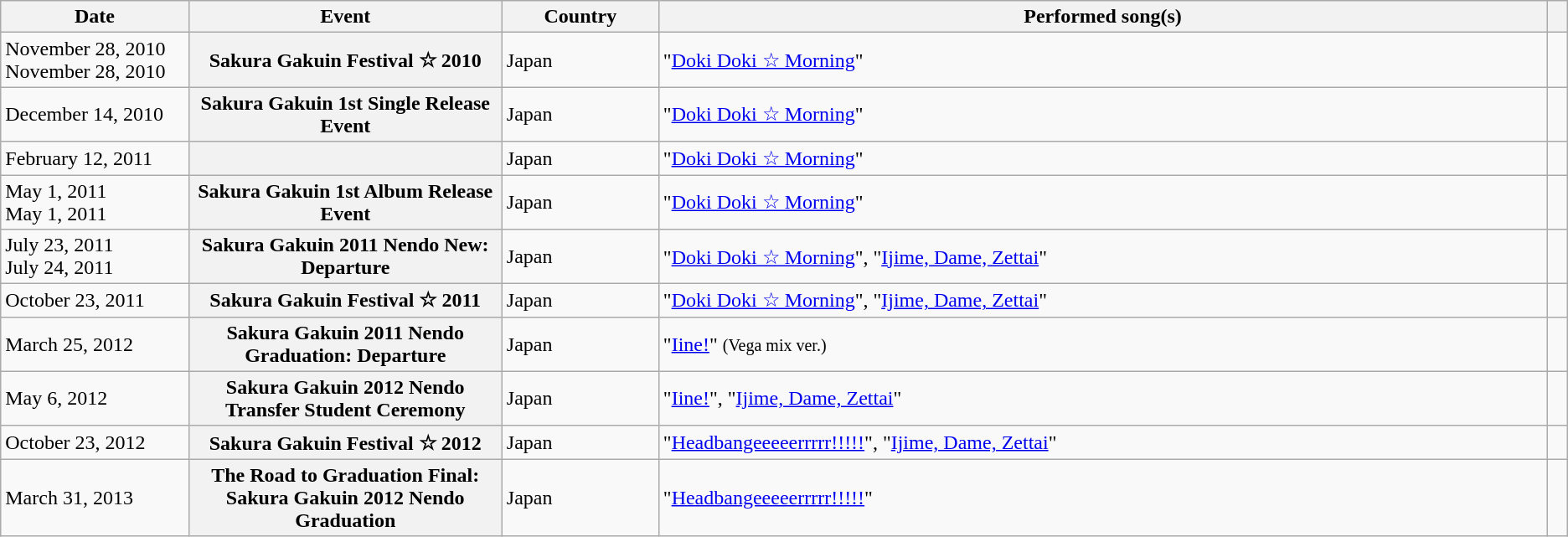<table class="wikitable sortable plainrowheaders">
<tr>
<th style="width:12%;">Date</th>
<th style="width:20%;">Event</th>
<th style="width:10%;">Country</th>
<th>Performed song(s)</th>
<th scope="col" class="unsortable"></th>
</tr>
<tr>
<td>November 28, 2010<br>November 28, 2010</td>
<th scope="row">Sakura Gakuin Festival ☆ 2010</th>
<td>Japan</td>
<td>"<a href='#'>Doki Doki ☆ Morning</a>"</td>
<td style="text-align:center;"></td>
</tr>
<tr>
<td>December 14, 2010</td>
<th scope="row">Sakura Gakuin 1st Single Release Event</th>
<td>Japan</td>
<td>"<a href='#'>Doki Doki ☆ Morning</a>"</td>
<td style="text-align:center;"></td>
</tr>
<tr>
<td>February 12, 2011</td>
<th scope="row"></th>
<td>Japan</td>
<td>"<a href='#'>Doki Doki ☆ Morning</a>"</td>
<td style="text-align:center;"></td>
</tr>
<tr>
<td>May 1, 2011<br>May 1, 2011</td>
<th scope="row">Sakura Gakuin 1st Album Release Event</th>
<td>Japan</td>
<td>"<a href='#'>Doki Doki ☆ Morning</a>"</td>
<td style="text-align:center;"></td>
</tr>
<tr>
<td>July 23, 2011<br>July 24, 2011</td>
<th scope="row">Sakura Gakuin 2011 Nendo New: Departure</th>
<td>Japan</td>
<td>"<a href='#'>Doki Doki ☆ Morning</a>", "<a href='#'>Ijime, Dame, Zettai</a>"</td>
<td style="text-align:center;"></td>
</tr>
<tr>
<td>October 23, 2011</td>
<th scope="row">Sakura Gakuin Festival ☆ 2011</th>
<td>Japan</td>
<td>"<a href='#'>Doki Doki ☆ Morning</a>", "<a href='#'>Ijime, Dame, Zettai</a>"</td>
<td style="text-align:center;"></td>
</tr>
<tr>
<td>March 25, 2012</td>
<th scope="row">Sakura Gakuin 2011 Nendo Graduation: Departure</th>
<td>Japan</td>
<td>"<a href='#'>Iine!</a>" <small>(Vega mix ver.)</small></td>
<td style="text-align:center;"></td>
</tr>
<tr>
<td>May 6, 2012</td>
<th scope="row">Sakura Gakuin 2012 Nendo Transfer Student Ceremony</th>
<td>Japan</td>
<td>"<a href='#'>Iine!</a>", "<a href='#'>Ijime, Dame, Zettai</a>"</td>
<td style="text-align:center;"></td>
</tr>
<tr>
<td>October 23, 2012</td>
<th scope="row">Sakura Gakuin Festival ☆ 2012</th>
<td>Japan</td>
<td>"<a href='#'>Headbangeeeeerrrrr!!!!!</a>", "<a href='#'>Ijime, Dame, Zettai</a>"</td>
<td style="text-align:center;"></td>
</tr>
<tr>
<td>March 31, 2013</td>
<th scope="row">The Road to Graduation Final: Sakura Gakuin 2012 Nendo Graduation</th>
<td>Japan</td>
<td>"<a href='#'>Headbangeeeeerrrrr!!!!!</a>"</td>
<td style="text-align:center;"></td>
</tr>
</table>
